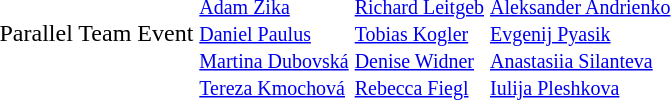<table>
<tr>
<td>Parallel Team Event <br></td>
<td colspan=2><br><small><a href='#'>Adam Zika</a><br><a href='#'>Daniel Paulus</a><br><a href='#'>Martina Dubovská</a><br><a href='#'>Tereza Kmochová</a></small></td>
<td colspan=2><br><small><a href='#'>Richard Leitgeb</a><br><a href='#'>Tobias Kogler</a><br><a href='#'>Denise Widner</a><br><a href='#'>Rebecca Fiegl</a></small></td>
<td colspan=2><br><small><a href='#'>Aleksander Andrienko</a><br><a href='#'>Evgenij Pyasik</a><br><a href='#'>Anastasiia Silanteva</a><br><a href='#'>Iulija Pleshkova</a></small></td>
</tr>
</table>
